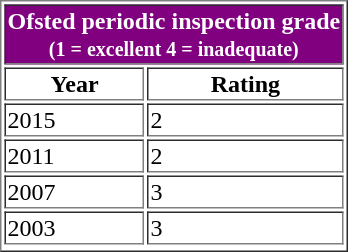<table border=yes>
<tr style="background: purple; color: white">
<th colspan="2">Ofsted periodic inspection grade<br><small>(1 = excellent 4 = inadequate)</small></th>
</tr>
<tr>
<th>Year</th>
<th>Rating</th>
</tr>
<tr>
<td>2015</td>
<td>2</td>
</tr>
<tr>
<td>2011</td>
<td>2</td>
</tr>
<tr>
<td>2007</td>
<td>3</td>
</tr>
<tr>
<td>2003</td>
<td>3</td>
</tr>
<tr>
</tr>
</table>
